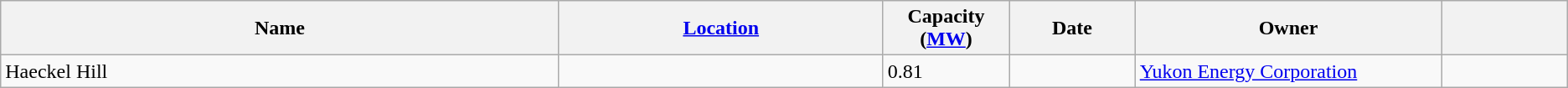<table class="wikitable sortable">
<tr>
<th width="31%">Name</th>
<th width="18%"><a href='#'>Location</a></th>
<th width="7%">Capacity (<a href='#'>MW</a>)</th>
<th width="7%">Date</th>
<th width="17%">Owner</th>
<th width="7%"></th>
</tr>
<tr>
<td>Haeckel Hill</td>
<td></td>
<td>0.81</td>
<td></td>
<td><a href='#'>Yukon Energy Corporation</a></td>
<td></td>
</tr>
</table>
